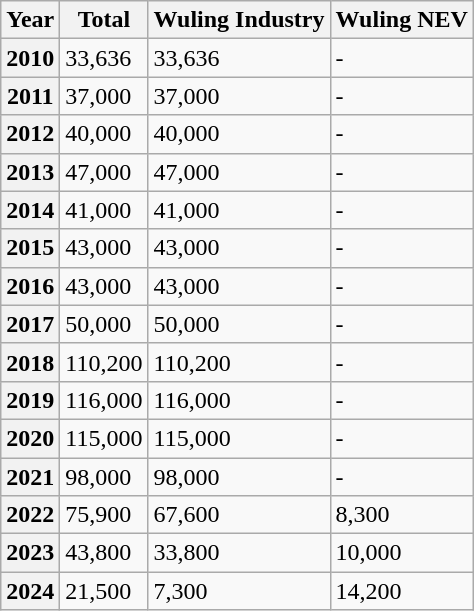<table class="wikitable">
<tr>
<th>Year</th>
<th>Total</th>
<th>Wuling Industry</th>
<th>Wuling NEV</th>
</tr>
<tr>
<th>2010</th>
<td>33,636</td>
<td>33,636</td>
<td>-</td>
</tr>
<tr>
<th>2011</th>
<td>37,000</td>
<td>37,000</td>
<td>-</td>
</tr>
<tr>
<th>2012</th>
<td>40,000</td>
<td>40,000</td>
<td>-</td>
</tr>
<tr>
<th>2013</th>
<td>47,000</td>
<td>47,000</td>
<td>-</td>
</tr>
<tr>
<th>2014</th>
<td>41,000</td>
<td>41,000</td>
<td>-</td>
</tr>
<tr>
<th>2015</th>
<td>43,000</td>
<td>43,000</td>
<td>-</td>
</tr>
<tr>
<th>2016</th>
<td>43,000</td>
<td>43,000</td>
<td>-</td>
</tr>
<tr>
<th>2017</th>
<td>50,000</td>
<td>50,000</td>
<td>-</td>
</tr>
<tr>
<th>2018</th>
<td>110,200</td>
<td>110,200</td>
<td>-</td>
</tr>
<tr>
<th>2019</th>
<td>116,000</td>
<td>116,000</td>
<td>-</td>
</tr>
<tr>
<th>2020</th>
<td>115,000</td>
<td>115,000</td>
<td>-</td>
</tr>
<tr>
<th>2021</th>
<td>98,000</td>
<td>98,000</td>
<td>-</td>
</tr>
<tr>
<th>2022</th>
<td>75,900</td>
<td>67,600</td>
<td>8,300</td>
</tr>
<tr>
<th>2023</th>
<td>43,800</td>
<td>33,800</td>
<td>10,000</td>
</tr>
<tr>
<th>2024</th>
<td>21,500</td>
<td>7,300</td>
<td>14,200</td>
</tr>
</table>
